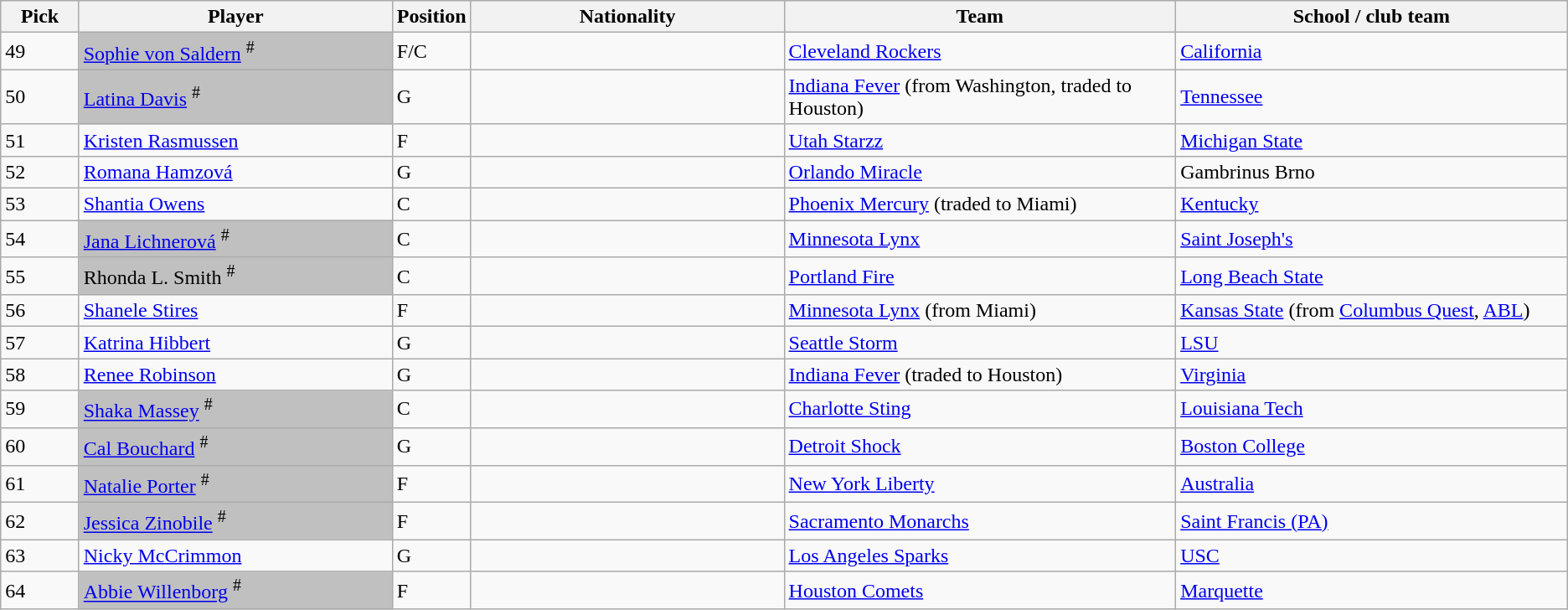<table class="wikitable sortable">
<tr>
<th style="width:5%;">Pick</th>
<th style="width:20%;">Player</th>
<th style="width:5%;">Position</th>
<th style="width:20%;">Nationality</th>
<th style="width:25%;">Team</th>
<th style="width:25%;">School / club team</th>
</tr>
<tr>
<td>49</td>
<td bgcolor=#C0C0C0><a href='#'>Sophie von Saldern</a> <sup>#</sup></td>
<td>F/C</td>
<td></td>
<td><a href='#'>Cleveland Rockers</a></td>
<td><a href='#'>California</a></td>
</tr>
<tr>
<td>50</td>
<td bgcolor=#C0C0C0><a href='#'>Latina Davis</a> <sup>#</sup></td>
<td>G</td>
<td></td>
<td><a href='#'>Indiana Fever</a> (from Washington, traded to Houston)</td>
<td><a href='#'>Tennessee</a></td>
</tr>
<tr>
<td>51</td>
<td><a href='#'>Kristen Rasmussen</a></td>
<td>F</td>
<td></td>
<td><a href='#'>Utah Starzz</a></td>
<td><a href='#'>Michigan State</a></td>
</tr>
<tr>
<td>52</td>
<td><a href='#'>Romana Hamzová</a></td>
<td>G</td>
<td></td>
<td><a href='#'>Orlando Miracle</a></td>
<td>Gambrinus Brno</td>
</tr>
<tr>
<td>53</td>
<td><a href='#'>Shantia Owens</a></td>
<td>C</td>
<td></td>
<td><a href='#'>Phoenix Mercury</a> (traded to Miami)</td>
<td><a href='#'>Kentucky</a></td>
</tr>
<tr>
<td>54</td>
<td bgcolor=#C0C0C0><a href='#'>Jana Lichnerová</a> <sup>#</sup></td>
<td>C</td>
<td></td>
<td><a href='#'>Minnesota Lynx</a></td>
<td><a href='#'>Saint Joseph's</a></td>
</tr>
<tr>
<td>55</td>
<td bgcolor=#C0C0C0>Rhonda L. Smith <sup>#</sup></td>
<td>C</td>
<td></td>
<td><a href='#'>Portland Fire</a></td>
<td><a href='#'>Long Beach State</a></td>
</tr>
<tr>
<td>56</td>
<td><a href='#'>Shanele Stires</a></td>
<td>F</td>
<td></td>
<td><a href='#'>Minnesota Lynx</a> (from Miami)</td>
<td><a href='#'>Kansas State</a> (from <a href='#'>Columbus Quest</a>, <a href='#'>ABL</a>)</td>
</tr>
<tr>
<td>57</td>
<td><a href='#'>Katrina Hibbert</a></td>
<td>G</td>
<td></td>
<td><a href='#'>Seattle Storm</a></td>
<td><a href='#'>LSU</a></td>
</tr>
<tr>
<td>58</td>
<td><a href='#'>Renee Robinson</a></td>
<td>G</td>
<td></td>
<td><a href='#'>Indiana Fever</a> (traded to Houston)</td>
<td><a href='#'>Virginia</a></td>
</tr>
<tr>
<td>59</td>
<td bgcolor=#C0C0C0><a href='#'>Shaka Massey</a> <sup>#</sup></td>
<td>C</td>
<td></td>
<td><a href='#'>Charlotte Sting</a></td>
<td><a href='#'>Louisiana Tech</a></td>
</tr>
<tr>
<td>60</td>
<td bgcolor=#C0C0C0><a href='#'>Cal Bouchard</a> <sup>#</sup></td>
<td>G</td>
<td></td>
<td><a href='#'>Detroit Shock</a></td>
<td><a href='#'>Boston College</a></td>
</tr>
<tr>
<td>61</td>
<td bgcolor=#C0C0C0><a href='#'>Natalie Porter</a> <sup>#</sup></td>
<td>F</td>
<td></td>
<td><a href='#'>New York Liberty</a></td>
<td><a href='#'>Australia</a></td>
</tr>
<tr>
<td>62</td>
<td bgcolor=#C0C0C0><a href='#'>Jessica Zinobile</a> <sup>#</sup></td>
<td>F</td>
<td></td>
<td><a href='#'>Sacramento Monarchs</a></td>
<td><a href='#'>Saint Francis (PA)</a></td>
</tr>
<tr>
<td>63</td>
<td><a href='#'>Nicky McCrimmon</a></td>
<td>G</td>
<td></td>
<td><a href='#'>Los Angeles Sparks</a></td>
<td><a href='#'>USC</a></td>
</tr>
<tr>
<td>64</td>
<td bgcolor=#C0C0C0><a href='#'>Abbie Willenborg</a> <sup>#</sup></td>
<td>F</td>
<td></td>
<td><a href='#'>Houston Comets</a></td>
<td><a href='#'>Marquette</a></td>
</tr>
</table>
